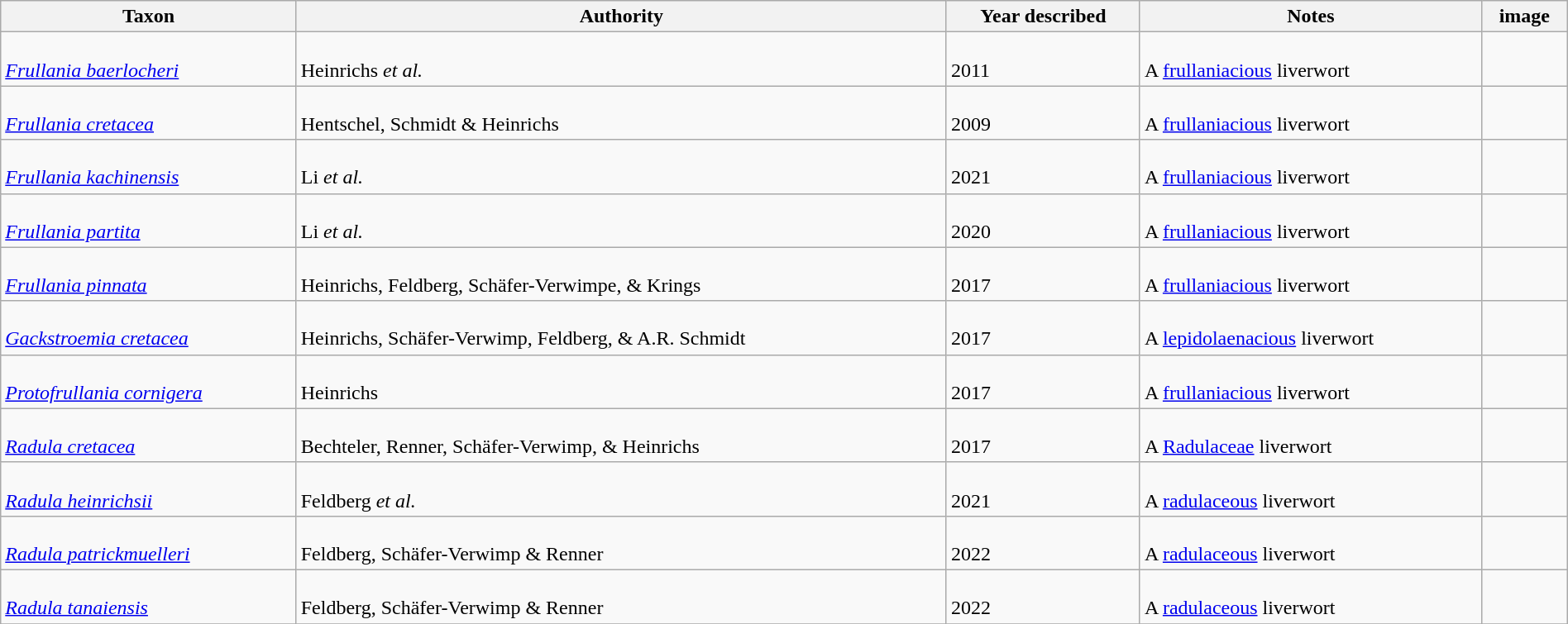<table class="wikitable sortable" align="center" width="100%">
<tr>
<th>Taxon</th>
<th>Authority</th>
<th>Year described</th>
<th>Notes</th>
<th>image</th>
</tr>
<tr>
<td><br><em><a href='#'>Frullania baerlocheri</a></em></td>
<td><br>Heinrichs <em>et al.</em></td>
<td><br>2011</td>
<td><br>A <a href='#'>frullaniacious</a> liverwort</td>
<td></td>
</tr>
<tr>
<td><br><em><a href='#'>Frullania cretacea</a></em></td>
<td><br>Hentschel, Schmidt & Heinrichs</td>
<td><br>2009</td>
<td><br>A <a href='#'>frullaniacious</a> liverwort</td>
<td></td>
</tr>
<tr>
<td><br><em><a href='#'>Frullania kachinensis</a></em></td>
<td><br>Li <em>et al.</em></td>
<td><br>2021</td>
<td><br>A <a href='#'>frullaniacious</a> liverwort</td>
<td></td>
</tr>
<tr>
<td><br><em><a href='#'>Frullania partita</a></em></td>
<td><br>Li <em>et al.</em></td>
<td><br>2020</td>
<td><br>A <a href='#'>frullaniacious</a> liverwort</td>
<td></td>
</tr>
<tr>
<td><br><em><a href='#'>Frullania pinnata</a></em></td>
<td><br>Heinrichs, Feldberg, Schäfer-Verwimpe, & Krings</td>
<td><br>2017</td>
<td><br>A <a href='#'>frullaniacious</a> liverwort</td>
<td></td>
</tr>
<tr>
<td><br><em><a href='#'>Gackstroemia cretacea</a></em></td>
<td><br>Heinrichs, Schäfer-Verwimp, Feldberg, & A.R. Schmidt</td>
<td><br>2017</td>
<td><br>A <a href='#'>lepidolaenacious</a> liverwort</td>
<td></td>
</tr>
<tr>
<td><br><em><a href='#'>Protofrullania cornigera</a></em></td>
<td><br>Heinrichs</td>
<td><br>2017</td>
<td><br>A <a href='#'>frullaniacious</a> liverwort</td>
<td></td>
</tr>
<tr>
<td><br><em><a href='#'>Radula cretacea</a></em></td>
<td><br>Bechteler, Renner, Schäfer-Verwimp, & Heinrichs</td>
<td><br>2017</td>
<td><br>A <a href='#'>Radulaceae</a> liverwort</td>
<td><br></td>
</tr>
<tr>
<td><br><em><a href='#'>Radula heinrichsii</a></em></td>
<td><br>Feldberg <em>et al.</em></td>
<td><br>2021</td>
<td><br>A <a href='#'>radulaceous</a> liverwort</td>
<td></td>
</tr>
<tr>
<td><br><em><a href='#'>Radula patrickmuelleri</a></em></td>
<td><br>Feldberg, Schäfer-Verwimp & Renner</td>
<td><br>2022</td>
<td><br>A <a href='#'>radulaceous</a> liverwort</td>
<td></td>
</tr>
<tr>
<td><br><em><a href='#'>Radula tanaiensis</a></em></td>
<td><br>Feldberg, Schäfer-Verwimp & Renner</td>
<td><br>2022</td>
<td><br>A <a href='#'>radulaceous</a> liverwort</td>
<td></td>
</tr>
<tr>
</tr>
</table>
